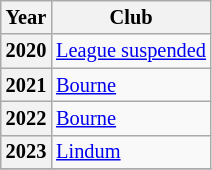<table class="wikitable" style="font-size:85%">
<tr>
<th>Year</th>
<th>Club</th>
</tr>
<tr>
<th scope="row">2020</th>
<td><a href='#'>League suspended</a></td>
</tr>
<tr>
<th scope="row">2021</th>
<td><a href='#'>Bourne</a></td>
</tr>
<tr>
<th scope="row">2022</th>
<td><a href='#'>Bourne</a></td>
</tr>
<tr>
<th scope="row">2023</th>
<td><a href='#'>Lindum</a></td>
</tr>
<tr>
</tr>
</table>
